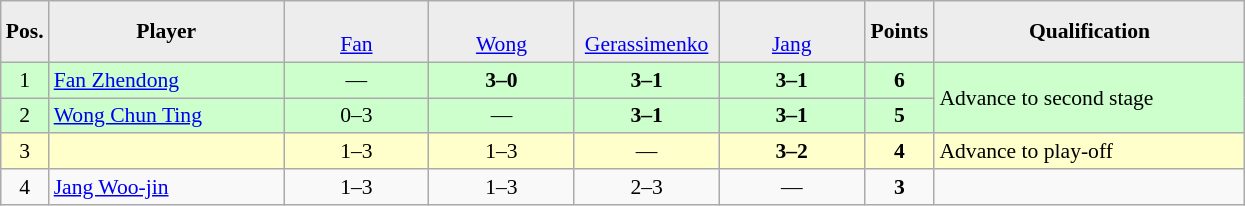<table class="wikitable" style="font-size:90%">
<tr style="text-align:center;">
<td style="background-color:#ededed;" width="20"><strong>Pos.</strong></td>
<td style="background-color:#ededed;" width="150"><strong>Player</strong></td>
<td style="background-color:#ededed;" width="90"><br><a href='#'>Fan</a></td>
<td style="background-color:#ededed;" width="90"><br><a href='#'>Wong</a></td>
<td style="background-color:#ededed;" width="90"><br><a href='#'>Gerassimenko</a></td>
<td style="background-color:#ededed;" width="90"><br><a href='#'>Jang</a></td>
<td style="background-color:#ededed;" width="40"><strong>Points</strong></td>
<td style="background-color:#ededed;" width="200"><strong>Qualification</strong></td>
</tr>
<tr style="text-align:center;" bgcolor=ccffcc>
<td>1</td>
<td style="text-align:left;"> <a href='#'>Fan Zhendong</a></td>
<td>—</td>
<td><strong>3–0</strong></td>
<td><strong>3–1</strong></td>
<td><strong>3–1</strong></td>
<td><strong>6</strong></td>
<td rowspan=2 style="text-align:left;">Advance to second stage</td>
</tr>
<tr style="text-align:center;" bgcolor=ccffcc>
<td>2</td>
<td style="text-align:left;"> <a href='#'>Wong Chun Ting</a></td>
<td>0–3</td>
<td>—</td>
<td><strong>3–1</strong></td>
<td><strong>3–1</strong></td>
<td><strong>5</strong></td>
</tr>
<tr style="text-align:center;" bgcolor=ffffcc>
<td>3</td>
<td style="text-align:left;"></td>
<td>1–3</td>
<td>1–3</td>
<td>—</td>
<td><strong>3–2</strong></td>
<td><strong>4</strong></td>
<td style="text-align:left;">Advance to play-off</td>
</tr>
<tr style="text-align:center;">
<td>4</td>
<td style="text-align:left;"> <a href='#'>Jang Woo-jin</a></td>
<td>1–3</td>
<td>1–3</td>
<td>2–3</td>
<td>—</td>
<td><strong>3</strong></td>
<td></td>
</tr>
</table>
